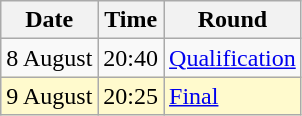<table class="wikitable">
<tr>
<th>Date</th>
<th>Time</th>
<th>Round</th>
</tr>
<tr>
<td>8 August</td>
<td>20:40</td>
<td><a href='#'>Qualification</a></td>
</tr>
<tr style=background:lemonchiffon>
<td>9 August</td>
<td>20:25</td>
<td><a href='#'>Final</a></td>
</tr>
</table>
